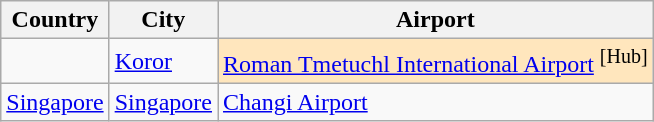<table class="wikitable sortable">
<tr>
<th>Country</th>
<th>City</th>
<th>Airport</th>
</tr>
<tr>
<td rowspan=1></td>
<td><a href='#'>Koror</a></td>
<td style="background:#ffe6bd;"><a href='#'>Roman Tmetuchl International Airport</a> <sup>[Hub]</sup></td>
</tr>
<tr>
<td rowspan=1><a href='#'>Singapore</a></td>
<td><a href='#'>Singapore</a></td>
<td><a href='#'>Changi Airport</a></td>
</tr>
</table>
